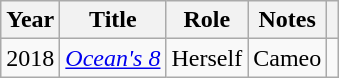<table class="wikitable sortable">
<tr>
<th>Year</th>
<th>Title</th>
<th>Role</th>
<th class="unsortable">Notes</th>
<th class="unsortable"></th>
</tr>
<tr>
<td>2018</td>
<td><em><a href='#'>Ocean's 8</a></em></td>
<td>Herself</td>
<td>Cameo</td>
<td></td>
</tr>
</table>
